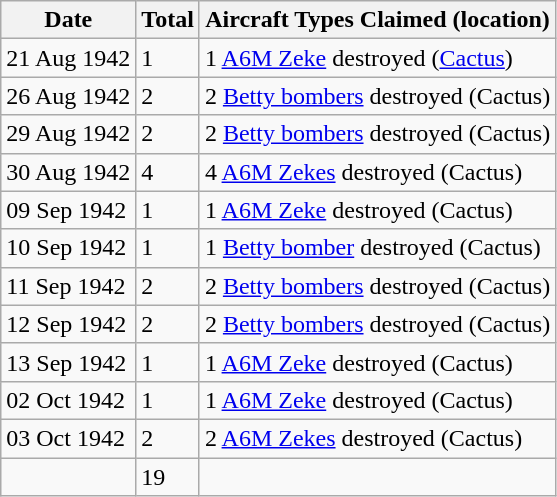<table class="wikitable">
<tr>
<th>Date</th>
<th>Total</th>
<th>Aircraft Types Claimed (location)</th>
</tr>
<tr>
<td>21 Aug 1942</td>
<td>1</td>
<td>1 <a href='#'>A6M Zeke</a> destroyed (<a href='#'>Cactus</a>)</td>
</tr>
<tr>
<td>26 Aug 1942</td>
<td>2</td>
<td>2 <a href='#'>Betty bombers</a> destroyed (Cactus)</td>
</tr>
<tr>
<td>29 Aug 1942</td>
<td>2</td>
<td>2 <a href='#'>Betty bombers</a> destroyed (Cactus)</td>
</tr>
<tr>
<td>30 Aug 1942</td>
<td>4</td>
<td>4 <a href='#'>A6M Zekes</a> destroyed (Cactus)</td>
</tr>
<tr>
<td>09 Sep 1942</td>
<td>1</td>
<td>1 <a href='#'>A6M Zeke</a> destroyed (Cactus)</td>
</tr>
<tr>
<td>10 Sep 1942</td>
<td>1</td>
<td>1 <a href='#'>Betty bomber</a> destroyed (Cactus)</td>
</tr>
<tr>
<td>11 Sep 1942</td>
<td>2</td>
<td>2 <a href='#'>Betty bombers</a> destroyed (Cactus)</td>
</tr>
<tr>
<td>12 Sep 1942</td>
<td>2</td>
<td>2 <a href='#'>Betty bombers</a> destroyed (Cactus)</td>
</tr>
<tr>
<td>13 Sep 1942</td>
<td>1</td>
<td>1 <a href='#'>A6M Zeke</a> destroyed (Cactus)</td>
</tr>
<tr>
<td>02 Oct 1942</td>
<td>1</td>
<td>1 <a href='#'>A6M Zeke</a> destroyed (Cactus)</td>
</tr>
<tr>
<td>03 Oct 1942</td>
<td>2</td>
<td>2 <a href='#'>A6M Zekes</a> destroyed (Cactus)</td>
</tr>
<tr>
<td></td>
<td>19</td>
<td></td>
</tr>
</table>
